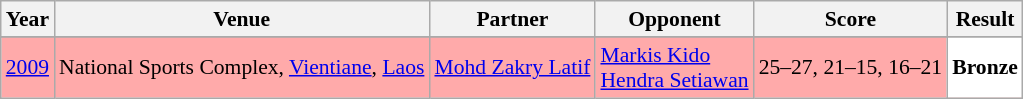<table class="sortable wikitable" style="font-size: 90%;">
<tr>
<th>Year</th>
<th>Venue</th>
<th>Partner</th>
<th>Opponent</th>
<th>Score</th>
<th>Result</th>
</tr>
<tr>
</tr>
<tr style="background:#FFAAAA">
<td align="center"><a href='#'>2009</a></td>
<td align="left">National Sports Complex, <a href='#'>Vientiane</a>, <a href='#'>Laos</a></td>
<td align="left"> <a href='#'>Mohd Zakry Latif</a></td>
<td align="left"> <a href='#'>Markis Kido</a><br> <a href='#'>Hendra Setiawan</a></td>
<td align="left">25–27, 21–15, 16–21</td>
<td style="text-align:left; background:white"> <strong>Bronze</strong></td>
</tr>
</table>
